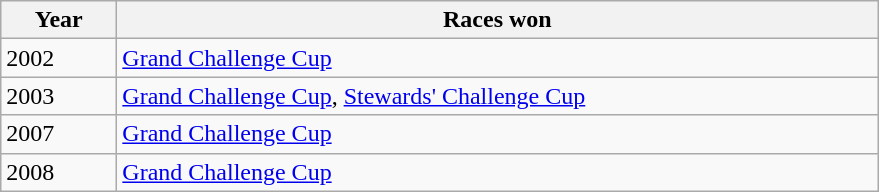<table class="wikitable">
<tr>
<th width=70>Year</th>
<th width=500>Races won</th>
</tr>
<tr>
<td>2002</td>
<td><a href='#'>Grand Challenge Cup</a></td>
</tr>
<tr>
<td>2003</td>
<td><a href='#'>Grand Challenge Cup</a>, <a href='#'>Stewards' Challenge Cup</a></td>
</tr>
<tr>
<td>2007</td>
<td><a href='#'>Grand Challenge Cup</a></td>
</tr>
<tr>
<td>2008</td>
<td><a href='#'>Grand Challenge Cup</a></td>
</tr>
</table>
